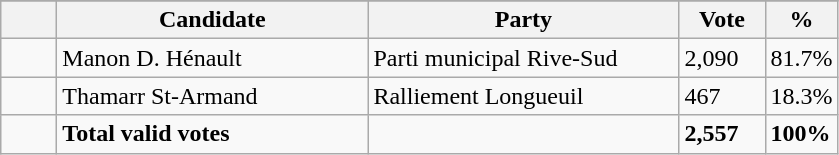<table class="wikitable">
<tr>
</tr>
<tr>
<th bgcolor="#DDDDFF" width="30px"></th>
<th bgcolor="#DDDDFF" width="200px">Candidate</th>
<th bgcolor="#DDDDFF" width="200px">Party</th>
<th bgcolor="#DDDDFF" width="50px">Vote</th>
<th bgcolor="#DDDDFF" width="30px">%</th>
</tr>
<tr>
<td> </td>
<td>Manon D. Hénault</td>
<td>Parti municipal Rive-Sud</td>
<td>2,090</td>
<td>81.7%</td>
</tr>
<tr>
<td> </td>
<td>Thamarr St-Armand</td>
<td>Ralliement Longueuil</td>
<td>467</td>
<td>18.3%</td>
</tr>
<tr>
<td> </td>
<td><strong>Total valid votes</strong></td>
<td></td>
<td><strong>2,557</strong></td>
<td><strong>100%</strong></td>
</tr>
</table>
